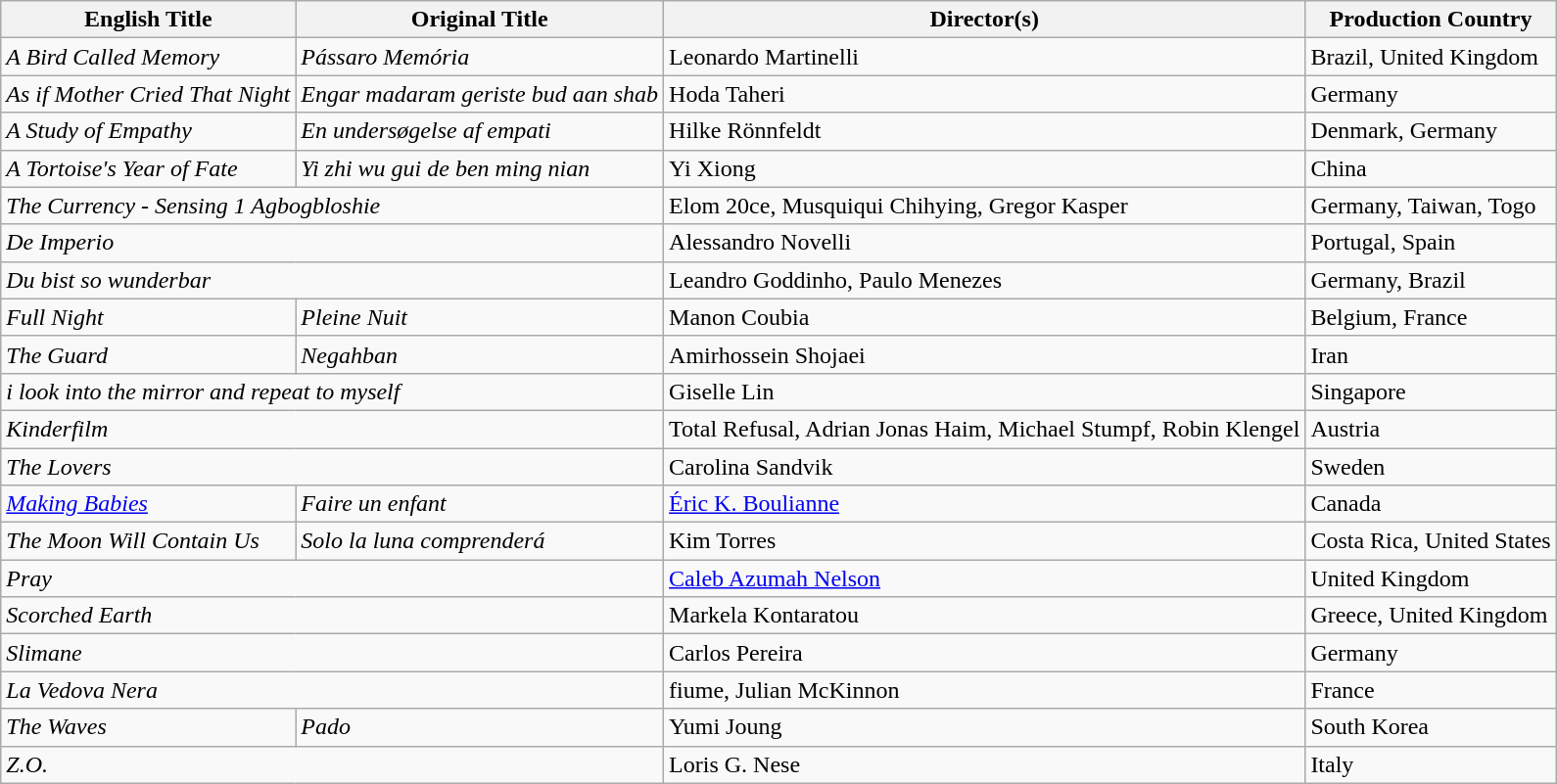<table class="wikitable">
<tr>
<th>English Title</th>
<th>Original Title</th>
<th>Director(s)</th>
<th>Production Country</th>
</tr>
<tr>
<td><em>A Bird Called Memory</em></td>
<td><em>Pássaro Memória</em></td>
<td>Leonardo Martinelli</td>
<td>Brazil, United Kingdom</td>
</tr>
<tr>
<td><em>As if Mother Cried That Night</em></td>
<td><em>Engar madaram geriste bud aan shab</em></td>
<td>Hoda Taheri</td>
<td>Germany</td>
</tr>
<tr>
<td><em>A Study of Empathy</em></td>
<td><em>En undersøgelse af empati</em></td>
<td>Hilke Rönnfeldt</td>
<td>Denmark, Germany</td>
</tr>
<tr>
<td><em>A Tortoise's Year of Fate</em></td>
<td><em>Yi zhi wu gui de ben ming nian</em></td>
<td>Yi Xiong</td>
<td>China</td>
</tr>
<tr>
<td colspan="2"><em>The Currency - Sensing 1 Agbogbloshie</em></td>
<td>Elom 20ce, Musquiqui Chihying, Gregor Kasper</td>
<td>Germany, Taiwan, Togo</td>
</tr>
<tr>
<td colspan="2"><em>De Imperio</em></td>
<td>Alessandro Novelli</td>
<td>Portugal, Spain</td>
</tr>
<tr>
<td colspan="2"><em>Du bist so wunderbar</em></td>
<td>Leandro Goddinho, Paulo Menezes</td>
<td>Germany, Brazil</td>
</tr>
<tr>
<td><em>Full Night</em></td>
<td><em>Pleine Nuit</em></td>
<td>Manon Coubia</td>
<td>Belgium, France</td>
</tr>
<tr>
<td><em>The Guard</em></td>
<td><em>Negahban</em></td>
<td>Amirhossein Shojaei</td>
<td>Iran</td>
</tr>
<tr>
<td colspan="2"><em>i look into the mirror and repeat to myself</em></td>
<td>Giselle Lin</td>
<td>Singapore</td>
</tr>
<tr>
<td colspan="2"><em>Kinderfilm</em></td>
<td>Total Refusal, Adrian Jonas Haim, Michael Stumpf, Robin Klengel</td>
<td>Austria</td>
</tr>
<tr>
<td colspan="2"><em>The Lovers</em></td>
<td>Carolina Sandvik</td>
<td>Sweden</td>
</tr>
<tr>
<td><em><a href='#'>Making Babies</a></em></td>
<td><em>Faire un enfant</em></td>
<td><a href='#'>Éric K. Boulianne</a></td>
<td>Canada</td>
</tr>
<tr>
<td><em>The Moon Will Contain Us</em></td>
<td><em>Solo la luna comprenderá</em></td>
<td>Kim Torres</td>
<td>Costa Rica, United States</td>
</tr>
<tr>
<td colspan="2"><em>Pray</em></td>
<td><a href='#'>Caleb Azumah Nelson</a></td>
<td>United Kingdom</td>
</tr>
<tr>
<td colspan="2"><em>Scorched Earth</em></td>
<td>Markela Kontaratou</td>
<td>Greece, United Kingdom</td>
</tr>
<tr>
<td colspan="2"><em>Slimane</em></td>
<td>Carlos Pereira</td>
<td>Germany</td>
</tr>
<tr>
<td colspan="2"><em>La Vedova Nera</em></td>
<td>fiume, Julian McKinnon</td>
<td>France</td>
</tr>
<tr>
<td><em>The Waves</em></td>
<td><em>Pado</em></td>
<td>Yumi Joung</td>
<td>South Korea</td>
</tr>
<tr>
<td colspan="2"><em>Z.O.</em></td>
<td>Loris G. Nese</td>
<td>Italy</td>
</tr>
</table>
